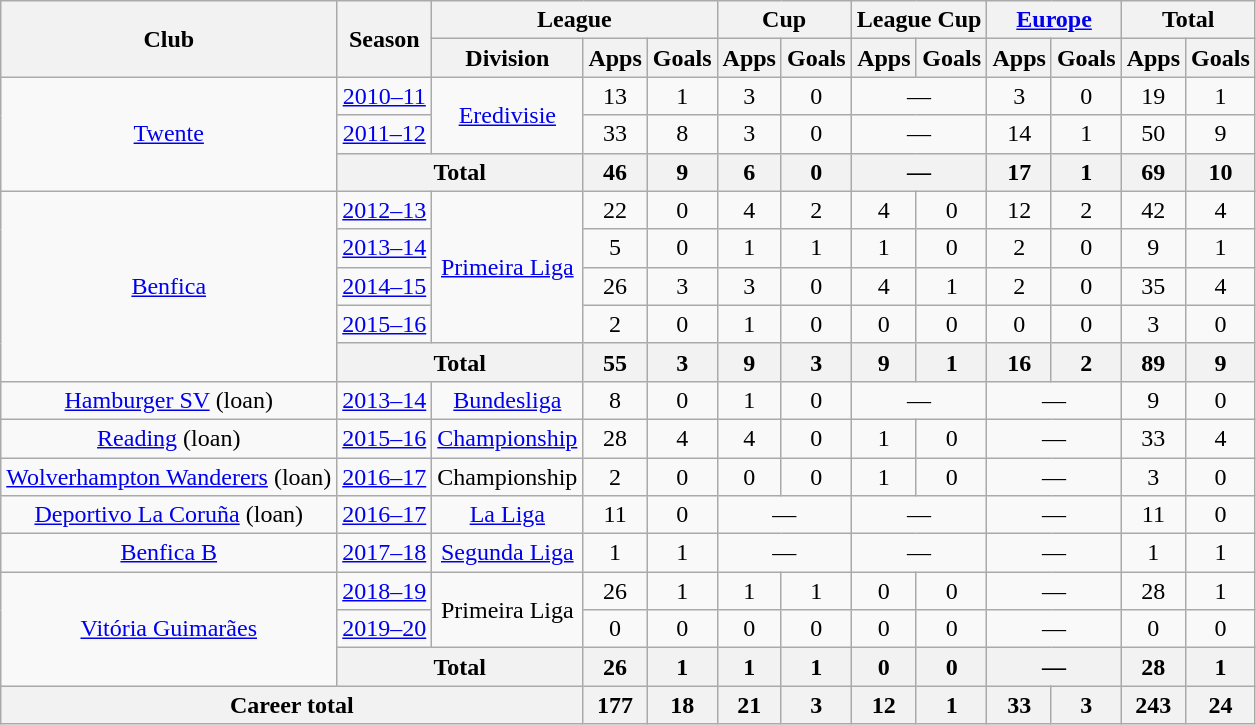<table class="wikitable" style="text-align: center">
<tr>
<th rowspan="2">Club</th>
<th rowspan="2">Season</th>
<th colspan="3">League</th>
<th colspan="2">Cup</th>
<th colspan="2">League Cup</th>
<th colspan="2"><a href='#'>Europe</a></th>
<th colspan="2">Total</th>
</tr>
<tr>
<th>Division</th>
<th>Apps</th>
<th>Goals</th>
<th>Apps</th>
<th>Goals</th>
<th>Apps</th>
<th>Goals</th>
<th>Apps</th>
<th>Goals</th>
<th>Apps</th>
<th>Goals</th>
</tr>
<tr>
<td rowspan="3"><a href='#'>Twente</a></td>
<td><a href='#'>2010–11</a></td>
<td rowspan="2"><a href='#'>Eredivisie</a></td>
<td>13</td>
<td>1</td>
<td>3</td>
<td>0</td>
<td colspan="2">—</td>
<td>3</td>
<td>0</td>
<td>19</td>
<td>1</td>
</tr>
<tr>
<td><a href='#'>2011–12</a></td>
<td>33</td>
<td>8</td>
<td>3</td>
<td>0</td>
<td colspan="2">—</td>
<td>14</td>
<td>1</td>
<td>50</td>
<td>9</td>
</tr>
<tr>
<th colspan="2">Total</th>
<th>46</th>
<th>9</th>
<th>6</th>
<th>0</th>
<th colspan="2">—</th>
<th>17</th>
<th>1</th>
<th>69</th>
<th>10</th>
</tr>
<tr>
<td rowspan="5"><a href='#'>Benfica</a></td>
<td><a href='#'>2012–13</a></td>
<td rowspan="4"><a href='#'>Primeira Liga</a></td>
<td>22</td>
<td>0</td>
<td>4</td>
<td>2</td>
<td>4</td>
<td>0</td>
<td>12</td>
<td>2</td>
<td>42</td>
<td>4</td>
</tr>
<tr>
<td><a href='#'>2013–14</a></td>
<td>5</td>
<td>0</td>
<td>1</td>
<td>1</td>
<td>1</td>
<td>0</td>
<td>2</td>
<td>0</td>
<td>9</td>
<td>1</td>
</tr>
<tr>
<td><a href='#'>2014–15</a></td>
<td>26</td>
<td>3</td>
<td>3</td>
<td>0</td>
<td>4</td>
<td>1</td>
<td>2</td>
<td>0</td>
<td>35</td>
<td>4</td>
</tr>
<tr>
<td><a href='#'>2015–16</a></td>
<td>2</td>
<td>0</td>
<td>1</td>
<td>0</td>
<td>0</td>
<td>0</td>
<td>0</td>
<td>0</td>
<td>3</td>
<td>0</td>
</tr>
<tr>
<th colspan="2">Total</th>
<th>55</th>
<th>3</th>
<th>9</th>
<th>3</th>
<th>9</th>
<th>1</th>
<th>16</th>
<th>2</th>
<th>89</th>
<th>9</th>
</tr>
<tr>
<td><a href='#'>Hamburger SV</a> (loan)</td>
<td><a href='#'>2013–14</a></td>
<td><a href='#'>Bundesliga</a></td>
<td>8</td>
<td>0</td>
<td>1</td>
<td>0</td>
<td colspan="2">—</td>
<td colspan="2">—</td>
<td>9</td>
<td>0</td>
</tr>
<tr>
<td><a href='#'>Reading</a> (loan)</td>
<td><a href='#'>2015–16</a></td>
<td><a href='#'>Championship</a></td>
<td>28</td>
<td>4</td>
<td>4</td>
<td>0</td>
<td>1</td>
<td>0</td>
<td colspan="2">—</td>
<td>33</td>
<td>4</td>
</tr>
<tr>
<td><a href='#'>Wolverhampton Wanderers</a> (loan)</td>
<td><a href='#'>2016–17</a></td>
<td>Championship</td>
<td>2</td>
<td>0</td>
<td>0</td>
<td>0</td>
<td>1</td>
<td>0</td>
<td colspan="2">—</td>
<td>3</td>
<td>0</td>
</tr>
<tr>
<td><a href='#'>Deportivo La Coruña</a> (loan)</td>
<td><a href='#'>2016–17</a></td>
<td><a href='#'>La Liga</a></td>
<td>11</td>
<td>0</td>
<td colspan="2">—</td>
<td colspan="2">—</td>
<td colspan="2">—</td>
<td>11</td>
<td>0</td>
</tr>
<tr>
<td><a href='#'>Benfica B</a></td>
<td><a href='#'>2017–18</a></td>
<td><a href='#'>Segunda Liga</a></td>
<td>1</td>
<td>1</td>
<td colspan="2">—</td>
<td colspan="2">—</td>
<td colspan="2">—</td>
<td>1</td>
<td>1</td>
</tr>
<tr>
<td rowspan="3"><a href='#'>Vitória Guimarães</a></td>
<td><a href='#'>2018–19</a></td>
<td rowspan="2">Primeira Liga</td>
<td>26</td>
<td>1</td>
<td>1</td>
<td>1</td>
<td>0</td>
<td>0</td>
<td colspan="2">—</td>
<td>28</td>
<td>1</td>
</tr>
<tr>
<td><a href='#'>2019–20</a></td>
<td>0</td>
<td>0</td>
<td>0</td>
<td>0</td>
<td>0</td>
<td>0</td>
<td colspan="2">—</td>
<td>0</td>
<td>0</td>
</tr>
<tr>
<th colspan="2">Total</th>
<th>26</th>
<th>1</th>
<th>1</th>
<th>1</th>
<th>0</th>
<th>0</th>
<th colspan="2">—</th>
<th>28</th>
<th>1</th>
</tr>
<tr>
<th colspan="3">Career total</th>
<th>177</th>
<th>18</th>
<th>21</th>
<th>3</th>
<th>12</th>
<th>1</th>
<th>33</th>
<th>3</th>
<th>243</th>
<th>24</th>
</tr>
</table>
